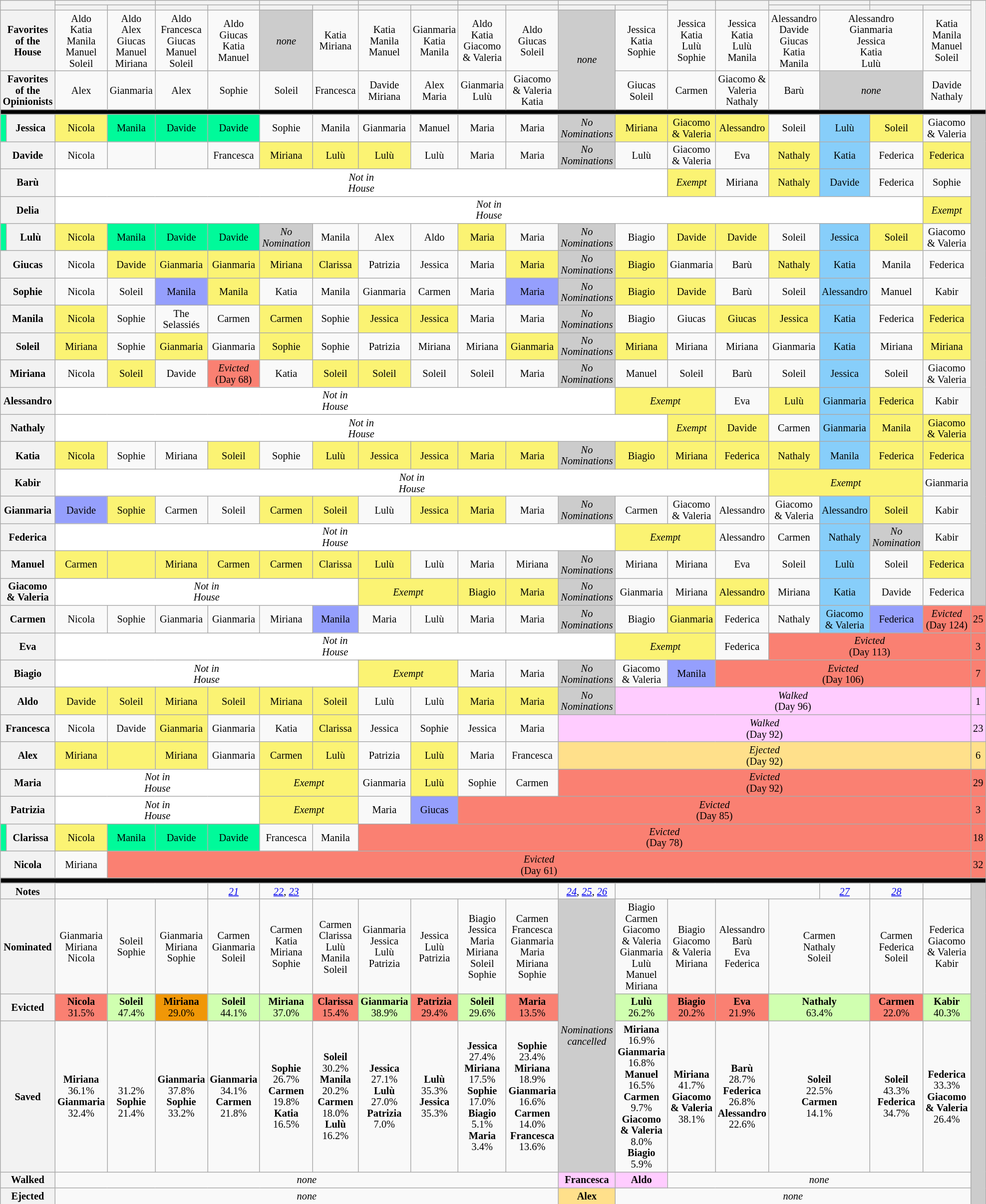<table class="wikitable" style="text-align:center; font-size:85%; line-height:15px;">
<tr>
<th colspan="2" rowspan="2" style="width:1%"></th>
<th colspan="2" style="width:5%"></th>
<th colspan="2" style="width:5%"></th>
<th colspan="2" style="width:5%"></th>
<th colspan="2" style="width:5%"></th>
<th colspan="2" style="width:5%"></th>
<th colspan="2" style="width:5%"></th>
<th rowspan="2" style="width:5%"></th>
<th rowspan="2" style="width:5%"></th>
<th colspan="2" style="width:5%"></th>
<th colspan="2" style="width:5%"></th>
<th rowspan="4" style="width:1%"></th>
</tr>
<tr>
<th></th>
<th></th>
<th></th>
<th></th>
<th></th>
<th></th>
<th></th>
<th></th>
<th></th>
<th></th>
<th></th>
<th></th>
<th></th>
<th></th>
<th></th>
<th></th>
</tr>
<tr>
<th colspan="2">Favorites<br>of the<br>House</th>
<td>Aldo<br>Katia<br>Manila<br>Manuel<br>Soleil<br></td>
<td>Aldo<br>Alex<br>Giucas<br>Manuel<br>Miriana</td>
<td>Aldo<br>Francesca<br>Giucas<br>Manuel<br>Soleil</td>
<td>Aldo<br>Giucas<br>Katia<br>Manuel</td>
<td style="background:#CCC"><em>none</em></td>
<td>Katia<br>Miriana</td>
<td>Katia<br>Manila<br>Manuel</td>
<td>Gianmaria<br>Katia<br>Manila</td>
<td>Aldo<br>Katia<br>Giacomo & Valeria</td>
<td>Aldo<br>Giucas<br>Soleil</td>
<td rowspan="2" style="background:#CCC"><em>none</em></td>
<td>Jessica<br>Katia<br>Sophie</td>
<td>Jessica<br>Katia<br>Lulù<br>Sophie</td>
<td>Jessica<br>Katia<br>Lulù<br>Manila</td>
<td>Alessandro<br>Davide<br>Giucas<br>Katia<br>Manila</td>
<td colspan="2">Alessandro<br>Gianmaria<br>Jessica<br>Katia<br>Lulù</td>
<td>Katia<br>Manila<br>Manuel<br>Soleil</td>
</tr>
<tr>
<th colspan="2">Favorites<br>of the<br>Opinionists</th>
<td>Alex</td>
<td>Gianmaria</td>
<td>Alex</td>
<td>Sophie</td>
<td>Soleil</td>
<td>Francesca</td>
<td>Davide<br>Miriana</td>
<td>Alex<br>Maria</td>
<td>Gianmaria<br>Lulù</td>
<td>Giacomo & Valeria<br>Katia</td>
<td>Giucas<br>Soleil</td>
<td>Carmen</td>
<td>Giacomo & Valeria<br>Nathaly</td>
<td>Barù</td>
<td colspan="2" style="background:#CCC"><em>none</em></td>
<td>Davide<br>Nathaly</td>
</tr>
<tr>
<th colspan="21" style="background:#000"></th>
</tr>
<tr>
<th style="background:#00FA9A;"></th>
<th>Jessica</th>
<td style="background:#FBF373;">Nicola</td>
<td style="background:#00FA9A;">Manila</td>
<td style="background:#00FA9A;">Davide</td>
<td style="background:#00FA9A;">Davide</td>
<td>Sophie</td>
<td>Manila</td>
<td>Gianmaria</td>
<td>Manuel</td>
<td>Maria</td>
<td>Maria</td>
<td style="background:#CCC"><em>No<br>Nominations</em></td>
<td style="background:#FBF373;">Miriana</td>
<td style="background:#FBF373;">Giacomo & Valeria</td>
<td style="background:#FBF373;">Alessandro</td>
<td>Soleil</td>
<td style="background:#87CEFA">Lulù<br><small></small></td>
<td style="background:#FBF373;">Soleil</td>
<td>Giacomo & Valeria</td>
<td rowspan="18" style="background:#ccc;"></td>
</tr>
<tr>
<th colspan="2">Davide</th>
<td>Nicola</td>
<td></td>
<td></td>
<td>Francesca</td>
<td style="background:#FBF373;">Miriana</td>
<td style="background:#FBF373;">Lulù</td>
<td style="background:#FBF373;">Lulù</td>
<td>Lulù</td>
<td>Maria</td>
<td>Maria</td>
<td style="background:#CCC"><em>No<br>Nominations</em></td>
<td>Lulù</td>
<td>Giacomo & Valeria</td>
<td>Eva</td>
<td style="background:#FBF373;">Nathaly</td>
<td style="background:#87CEFA">Katia<br><small></small></td>
<td>Federica</td>
<td style="background:#FBF373;">Federica</td>
</tr>
<tr>
<th colspan="2">Barù</th>
<td colspan="12" style="background:white"><em>Not in<br>House</em></td>
<td style="background:#FBF373;"><em>Exempt</em></td>
<td>Miriana</td>
<td style="background:#FBF373;">Nathaly</td>
<td style="background:#87CEFA">Davide<br><small></small></td>
<td>Federica</td>
<td>Sophie</td>
</tr>
<tr>
<th colspan="2">Delia</th>
<td colspan="17" style="background:white"><em>Not in<br>House</em></td>
<td colspan="1" style="background:#FBF373;"><em>Exempt</em></td>
</tr>
<tr>
<th style="background:#00FA9A;"></th>
<th>Lulù</th>
<td style="background:#FBF373;">Nicola</td>
<td style="background:#00FA9A;">Manila</td>
<td style="background:#00FA9A;">Davide</td>
<td style="background:#00FA9A;">Davide</td>
<td style="background:#CCC"><em>No<br>Nomination</em></td>
<td>Manila</td>
<td>Alex</td>
<td>Aldo</td>
<td style="background:#FBF373;">Maria</td>
<td>Maria</td>
<td style="background:#CCC"><em>No<br>Nominations</em></td>
<td>Biagio</td>
<td style="background:#FBF373;">Davide</td>
<td style="background:#FBF373;">Davide</td>
<td>Soleil</td>
<td style="background:#87CEFA">Jessica<br><small></small></td>
<td style="background:#FBF373;">Soleil</td>
<td>Giacomo & Valeria</td>
</tr>
<tr>
<th colspan="2">Giucas</th>
<td>Nicola</td>
<td style="background:#FBF373;">Davide</td>
<td style="background:#FBF373;">Gianmaria</td>
<td style="background:#FBF373;">Gianmaria</td>
<td style="background:#FBF373;">Miriana</td>
<td style="background:#FBF373;">Clarissa</td>
<td>Patrizia</td>
<td>Jessica</td>
<td>Maria</td>
<td style="background:#FBF373;">Maria</td>
<td style="background:#CCC"><em>No<br>Nominations</em></td>
<td style="background:#FBF373;">Biagio</td>
<td>Gianmaria</td>
<td>Barù</td>
<td style="background:#FBF373;">Nathaly</td>
<td style="background:#87CEFA">Katia<br><small></small></td>
<td>Manila</td>
<td>Federica</td>
</tr>
<tr>
<th colspan="2">Sophie</th>
<td>Nicola</td>
<td>Soleil</td>
<td style="background:#959FFD">Manila</td>
<td style="background:#FBF373;">Manila</td>
<td>Katia</td>
<td>Manila</td>
<td>Gianmaria</td>
<td>Carmen</td>
<td>Maria</td>
<td style="background:#959FFD">Maria</td>
<td style="background:#CCC"><em>No<br>Nominations</em></td>
<td style="background:#FBF373;">Biagio</td>
<td style="background:#FBF373;">Davide</td>
<td>Barù</td>
<td>Soleil</td>
<td style="background:#87CEFA">Alessandro<br><small></small></td>
<td>Manuel</td>
<td>Kabir</td>
</tr>
<tr>
<th colspan="2">Manila</th>
<td style="background:#FBF373;">Nicola</td>
<td>Sophie</td>
<td>The Selassiés</td>
<td>Carmen</td>
<td style="background:#FBF373;">Carmen</td>
<td>Sophie</td>
<td style="background:#FBF373;">Jessica</td>
<td style="background:#FBF373;">Jessica</td>
<td>Maria</td>
<td>Maria</td>
<td style="background:#CCC"><em>No<br>Nominations</em></td>
<td>Biagio</td>
<td>Giucas</td>
<td style="background:#FBF373;">Giucas</td>
<td style="background:#FBF373;">Jessica</td>
<td style="background:#87CEFA">Katia<br><small></small></td>
<td>Federica</td>
<td style="background:#FBF373;">Federica</td>
</tr>
<tr>
<th colspan="2">Soleil</th>
<td style="background:#FBF373;">Miriana</td>
<td>Sophie</td>
<td style="background:#FBF373;">Gianmaria</td>
<td>Gianmaria</td>
<td style="background:#FBF373;">Sophie</td>
<td>Sophie</td>
<td>Patrizia</td>
<td>Miriana</td>
<td>Miriana</td>
<td style="background:#FBF373;">Gianmaria</td>
<td style="background:#CCC"><em>No<br>Nominations</em></td>
<td style="background:#FBF373;">Miriana</td>
<td>Miriana</td>
<td>Miriana</td>
<td>Gianmaria</td>
<td style="background:#87CEFA">Katia<br><small></small></td>
<td>Miriana</td>
<td style="background:#FBF373;">Miriana</td>
</tr>
<tr>
<th colspan="2">Miriana</th>
<td>Nicola</td>
<td style="background:#FBF373;">Soleil</td>
<td>Davide</td>
<td style="background:#FA8072"><em>Evicted</em><br>(Day 68)</td>
<td>Katia</td>
<td style="background:#FBF373;">Soleil</td>
<td style="background:#FBF373;">Soleil</td>
<td>Soleil</td>
<td>Soleil</td>
<td>Maria</td>
<td style="background:#CCC"><em>No<br>Nominations</em></td>
<td>Manuel</td>
<td>Soleil</td>
<td>Barù</td>
<td>Soleil</td>
<td style="background:#87CEFA">Jessica<br><small></small></td>
<td>Soleil</td>
<td>Giacomo & Valeria</td>
</tr>
<tr>
<th colspan="2">Alessandro</th>
<td colspan="11" style="background:white"><em>Not in<br>House</em></td>
<td colspan="2" style="background:#FBF373;"><em>Exempt</em></td>
<td>Eva</td>
<td style="background:#FBF373;">Lulù</td>
<td style="background:#87CEFA">Gianmaria<br><small></small></td>
<td style="background:#FBF373;">Federica</td>
<td>Kabir</td>
</tr>
<tr>
<th colspan="2">Nathaly</th>
<td colspan="12" style="background:white"><em>Not in<br>House</em></td>
<td style="background:#FBF373;"><em>Exempt</em></td>
<td style="background:#FBF373;">Davide</td>
<td>Carmen</td>
<td style="background:#87CEFA">Gianmaria<br><small></small></td>
<td style="background:#FBF373;">Manila</td>
<td style="background:#FBF373;">Giacomo & Valeria</td>
</tr>
<tr>
<th colspan="2">Katia</th>
<td style="background:#FBF373;">Nicola</td>
<td>Sophie</td>
<td>Miriana</td>
<td style="background:#FBF373;">Soleil</td>
<td>Sophie</td>
<td style="background:#FBF373;">Lulù</td>
<td style="background:#FBF373;">Jessica</td>
<td style="background:#FBF373;">Jessica</td>
<td style="background:#FBF373;">Maria</td>
<td style="background:#FBF373;">Maria</td>
<td style="background:#CCC"><em>No<br>Nominations</em></td>
<td style="background:#FBF373;">Biagio</td>
<td style="background:#FBF373;">Miriana</td>
<td style="background:#FBF373;">Federica</td>
<td style="background:#FBF373;">Nathaly</td>
<td style="background:#87CEFA">Manila<br><small></small></td>
<td style="background:#FBF373;">Federica</td>
<td style="background:#FBF373;">Federica</td>
</tr>
<tr>
<th colspan="2">Kabir</th>
<td colspan="14" style="background:white"><em>Not in<br>House</em></td>
<td colspan="3" style="background:#FBF373;"><em>Exempt</em></td>
<td>Gianmaria</td>
</tr>
<tr>
<th colspan="2">Gianmaria</th>
<td style="background:#959FFD">Davide</td>
<td style="background:#FBF373;">Sophie</td>
<td>Carmen</td>
<td>Soleil</td>
<td style="background:#FBF373;">Carmen</td>
<td style="background:#FBF373;">Soleil</td>
<td>Lulù</td>
<td style="background:#FBF373;">Jessica</td>
<td style="background:#FBF373;">Maria</td>
<td>Maria</td>
<td style="background:#CCC"><em>No<br>Nominations</em></td>
<td>Carmen</td>
<td>Giacomo & Valeria</td>
<td>Alessandro</td>
<td>Giacomo & Valeria</td>
<td style="background:#87CEFA">Alessandro<br><small></small></td>
<td style="background:#FBF373;">Soleil</td>
<td>Kabir</td>
</tr>
<tr>
<th colspan="2">Federica</th>
<td colspan="11" style="background:white"><em>Not in<br>House</em></td>
<td colspan="2" style="background:#FBF373;"><em>Exempt</em></td>
<td>Alessandro</td>
<td>Carmen</td>
<td style="background:#87CEFA">Nathaly<br><small></small></td>
<td style="background:#CCC"><em>No<br>Nomination</em></td>
<td>Kabir</td>
</tr>
<tr>
<th colspan="2">Manuel</th>
<td style="background:#FBF373;">Carmen</td>
<td style="background:#FBF373;"></td>
<td style="background:#FBF373;">Miriana</td>
<td style="background:#FBF373;">Carmen</td>
<td style="background:#FBF373;">Carmen</td>
<td style="background:#FBF373;">Clarissa</td>
<td style="background:#FBF373;">Lulù</td>
<td>Lulù</td>
<td>Maria</td>
<td>Miriana</td>
<td style="background:#CCC"><em>No<br>Nominations</em></td>
<td>Miriana</td>
<td>Miriana</td>
<td>Eva</td>
<td>Soleil</td>
<td style="background:#87CEFA">Lulù<br><small></small></td>
<td>Soleil</td>
<td style="background:#FBF373;">Federica</td>
</tr>
<tr>
<th colspan="2">Giacomo & Valeria</th>
<td colspan="6" style="background:white"><em>Not in<br>House</em></td>
<td colspan="2" style="background:#FBF373;"><em>Exempt</em></td>
<td style="background:#FBF373;">Biagio</td>
<td style="background:#FBF373;">Maria</td>
<td style="background:#CCC"><em>No<br>Nominations</em></td>
<td>Gianmaria</td>
<td>Miriana</td>
<td style="background:#FBF373;">Alessandro</td>
<td>Miriana</td>
<td style="background:#87CEFA">Katia<br><small></small></td>
<td>Davide</td>
<td>Federica</td>
</tr>
<tr>
<th colspan="2">Carmen</th>
<td>Nicola</td>
<td>Sophie</td>
<td>Gianmaria</td>
<td>Gianmaria</td>
<td>Miriana</td>
<td style="background:#959FFD">Manila</td>
<td>Maria</td>
<td>Lulù</td>
<td>Maria</td>
<td>Maria</td>
<td style="background:#CCC"><em>No<br>Nominations</em></td>
<td>Biagio</td>
<td style="background:#FBF373;">Gianmaria</td>
<td>Federica</td>
<td>Nathaly</td>
<td style="background:#87CEFA">Giacomo & Valeria<br><small></small></td>
<td style="background:#959FFD">Federica</td>
<td style="background:#FA8072"><em>Evicted</em><br>(Day 124)</td>
<td style="background:#FA8072">25</td>
</tr>
<tr>
<th colspan="2">Eva</th>
<td colspan="11" style="background:white"><em>Not in<br>House</em></td>
<td colspan="2" style="background:#FBF373;"><em>Exempt</em></td>
<td>Federica</td>
<td colspan="4" style="background:#FA8072"><em>Evicted</em><br>(Day 113)</td>
<td style="background:#FA8072">3</td>
</tr>
<tr>
<th colspan="2">Biagio</th>
<td colspan="6" style="background:white"><em>Not in<br>House</em></td>
<td colspan="2" style="background:#FBF373;"><em>Exempt</em></td>
<td>Maria</td>
<td>Maria</td>
<td style="background:#CCC"><em>No<br>Nominations</em></td>
<td>Giacomo & Valeria</td>
<td style="background:#959FFD">Manila</td>
<td colspan="5" style="background:#FA8072"><em>Evicted</em><br>(Day 106)</td>
<td style="background:#FA8072">7</td>
</tr>
<tr>
<th colspan="2">Aldo</th>
<td style="background:#FBF373;">Davide</td>
<td style="background:#FBF373;">Soleil</td>
<td style="background:#FBF373;">Miriana</td>
<td style="background:#FBF373;">Soleil</td>
<td style="background:#FBF373;">Miriana</td>
<td style="background:#FBF373;">Soleil</td>
<td>Lulù</td>
<td>Lulù</td>
<td style="background:#FBF373;">Maria</td>
<td style="background:#FBF373;">Maria</td>
<td style="background:#CCC"><em>No<br>Nominations</em></td>
<td colspan="7" style="background:#FCF"><em>Walked</em><br>(Day 96)</td>
<td style="background:#FCF">1</td>
</tr>
<tr>
<th colspan="2">Francesca</th>
<td>Nicola</td>
<td>Davide</td>
<td style="background:#FBF373;">Gianmaria</td>
<td>Gianmaria</td>
<td>Katia</td>
<td style="background:#FBF373;">Clarissa</td>
<td>Jessica</td>
<td>Sophie</td>
<td>Jessica</td>
<td>Maria</td>
<td colspan="8" style="background:#FCF"><em>Walked</em><br>(Day 92)</td>
<td style="background:#FCF">23</td>
</tr>
<tr>
<th colspan="2">Alex</th>
<td style="background:#FBF373;">Miriana</td>
<td style="background:#FBF373;"></td>
<td style="background:#FBF373;">Miriana</td>
<td>Gianmaria</td>
<td style="background:#FBF373;">Carmen</td>
<td style="background:#FBF373;">Lulù</td>
<td>Patrizia</td>
<td style="background:#FBF373;">Lulù</td>
<td>Maria</td>
<td>Francesca</td>
<td colspan="8" style="background:#FFE08B"><em>Ejected</em><br>(Day 92)</td>
<td style="background:#FFE08B">6</td>
</tr>
<tr>
<th colspan="2">Maria</th>
<td colspan="4" style="background:white"><em>Not in<br>House</em></td>
<td colspan="2" style="background:#FBF373;"><em>Exempt</em></td>
<td>Gianmaria</td>
<td style="background:#FBF373;">Lulù</td>
<td>Sophie</td>
<td>Carmen</td>
<td colspan="8" style="background:#FA8072"><em>Evicted</em><br>(Day 92)</td>
<td style="background:#FA8072">29</td>
</tr>
<tr>
<th colspan="2">Patrizia</th>
<td colspan="4" style="background:white"><em>Not in<br>House</em></td>
<td colspan="2" style="background:#FBF373;"><em>Exempt</em></td>
<td>Maria</td>
<td style="background:#959FFD">Giucas</td>
<td colspan="10" style="background:#FA8072"><em>Evicted</em><br>(Day 85)</td>
<td style="background:#FA8072">3</td>
</tr>
<tr>
<th style="background:#00FA9A;"></th>
<th>Clarissa</th>
<td style="background:#FBF373;">Nicola</td>
<td style="background:#00FA9A;">Manila</td>
<td style="background:#00FA9A;">Davide</td>
<td style="background:#00FA9A;">Davide</td>
<td>Francesca</td>
<td>Manila</td>
<td colspan="12" style="background:#FA8072"><em>Evicted</em><br>(Day 78)</td>
<td style="background:#FA8072">18</td>
</tr>
<tr>
<th colspan="2">Nicola</th>
<td>Miriana</td>
<td colspan="17" style="background:#FA8072"><em>Evicted</em><br>(Day 61)</td>
<td style="background:#FA8072">32</td>
</tr>
<tr>
<th colspan="21" style="background:#000"></th>
</tr>
<tr>
<th colspan="2">Notes</th>
<td colspan="3"></td>
<td><em><a href='#'>21</a></em></td>
<td><em><a href='#'>22</a></em>, <em><a href='#'>23</a></em></td>
<td colspan="5"></td>
<td><em><a href='#'>24</a></em>, <em><a href='#'>25</a></em>, <em><a href='#'>26</a></em></td>
<td colspan="4"></td>
<td><em><a href='#'>27</a></em></td>
<td><em><a href='#'>28</a></em></td>
<td></td>
<td rowspan="6" style="background:#ccc"></td>
</tr>
<tr>
<th colspan="2">Nominated</th>
<td>Gianmaria<br>Miriana<br>Nicola</td>
<td>Soleil<br>Sophie<br></td>
<td>Gianmaria<br>Miriana<br>Sophie</td>
<td>Carmen<br>Gianmaria<br>Soleil</td>
<td>Carmen<br>Katia<br>Miriana<br>Sophie</td>
<td>Carmen<br>Clarissa<br>Lulù<br>Manila<br>Soleil</td>
<td>Gianmaria<br>Jessica<br>Lulù<br>Patrizia</td>
<td>Jessica<br>Lulù<br>Patrizia</td>
<td>Biagio<br>Jessica<br>Maria<br>Miriana<br>Soleil<br>Sophie</td>
<td>Carmen<br>Francesca<br>Gianmaria<br>Maria<br>Miriana<br>Sophie</td>
<td rowspan="3" style="background:#CCCCCC"><em>Nominations<br>cancelled</em></td>
<td>Biagio<br>Carmen<br>Giacomo & Valeria<br>Gianmaria<br>Lulù<br>Manuel<br>Miriana</td>
<td>Biagio<br>Giacomo & Valeria<br>Miriana</td>
<td>Alessandro<br>Barù<br>Eva<br>Federica</td>
<td colspan="2">Carmen<br>Nathaly<br>Soleil</td>
<td>Carmen<br>Federica<br>Soleil</td>
<td>Federica<br>Giacomo & Valeria<br>Kabir</td>
</tr>
<tr>
<th colspan="2">Evicted</th>
<td style="background:#FA8072"><strong>Nicola</strong><br>31.5%<br><small></small></td>
<td style="background:#D0FFB0"><strong>Soleil</strong><br>47.4%<br><small></small></td>
<td style="background:#f09707"><strong>Miriana</strong><br>29.0%<br><small></small></td>
<td style="background:#D0FFB0"><strong>Soleil</strong><br>44.1%<br><small></small></td>
<td style="background:#D0FFB0"><strong>Miriana</strong><br>37.0%<br><small></small></td>
<td style="background:#FA8072"><strong>Clarissa</strong><br>15.4%<br><small></small></td>
<td style="background:#D0FFB0"><strong>Gianmaria</strong><br>38.9%<br><small></small></td>
<td style="background:#FA8072"><strong>Patrizia</strong><br>29.4%<br><small></small></td>
<td style="background:#D0FFB0"><strong>Soleil</strong><br>29.6%<br><small></small></td>
<td style="background:#FA8072"><strong>Maria</strong><br>13.5%<br><small></small></td>
<td style="background:#D0FFB0"><strong>Lulù</strong><br>26.2%<br><small></small></td>
<td style="background:#FA8072"><strong>Biagio</strong><br>20.2%<br><small></small></td>
<td style="background:#FA8072"><strong>Eva</strong><br>21.9%<br><small></small></td>
<td colspan="2" style="background:#D0FFB0"><strong>Nathaly</strong><br>63.4%<br><small></small></td>
<td style="background:#FA8072"><strong>Carmen</strong><br>22.0%<br><small></small></td>
<td style="background:#D0FFB0"><strong>Kabir</strong><br>40.3%<br><small></small></td>
</tr>
<tr>
<th colspan="2">Saved</th>
<td><strong>Miriana</strong><br>36.1%<br><strong>Gianmaria</strong><br>32.4%</td>
<td><strong></strong><br>31.2%<br><strong>Sophie</strong><br>21.4%</td>
<td><strong>Gianmaria</strong><br>37.8%<br><strong>Sophie</strong><br>33.2%</td>
<td><strong>Gianmaria</strong><br>34.1%<br><strong>Carmen</strong><br>21.8%</td>
<td><strong>Sophie</strong><br>26.7%<br><strong>Carmen</strong><br>19.8%<br><strong>Katia</strong><br>16.5%</td>
<td><strong>Soleil</strong><br>30.2%<br><strong>Manila</strong><br>20.2%<br><strong>Carmen</strong><br>18.0%<br><strong>Lulù</strong><br>16.2%</td>
<td><strong>Jessica</strong><br>27.1%<br><strong>Lulù</strong><br>27.0%<br><strong>Patrizia</strong><br>7.0%</td>
<td><strong>Lulù</strong><br>35.3%<br><strong>Jessica</strong><br>35.3%</td>
<td><strong>Jessica</strong><br>27.4%<br><strong>Miriana</strong><br>17.5%<br><strong>Sophie</strong><br>17.0%<br><strong>Biagio</strong><br>5.1%<br><strong>Maria</strong><br>3.4%</td>
<td><strong>Sophie</strong><br>23.4%<br><strong>Miriana</strong><br>18.9%<br><strong>Gianmaria</strong><br>16.6%<br><strong>Carmen</strong><br>14.0%<br><strong>Francesca</strong><br>13.6%</td>
<td><strong>Miriana</strong><br>16.9%<br><strong>Gianmaria</strong><br>16.8%<br><strong>Manuel</strong><br>16.5%<br><strong>Carmen</strong><br>9.7%<br><strong>Giacomo & Valeria</strong><br>8.0%<br><strong>Biagio</strong><br>5.9%</td>
<td><strong>Miriana</strong><br>41.7%<br><strong>Giacomo & Valeria</strong><br>38.1%</td>
<td><strong>Barù</strong><br>28.7%<br><strong>Federica</strong><br>26.8%<br><strong>Alessandro</strong><br>22.6%</td>
<td colspan="2"><strong>Soleil</strong><br>22.5%<br><strong>Carmen</strong><br>14.1%</td>
<td><strong>Soleil</strong><br>43.3%<br><strong>Federica</strong><br>34.7%</td>
<td><strong>Federica</strong><br>33.3%<br><strong>Giacomo & Valeria</strong><br>26.4%</td>
</tr>
<tr>
<th colspan="2">Walked</th>
<td colspan="10"><em>none</em></td>
<td style="background:#FCF"><strong>Francesca</strong></td>
<td style="background:#FCF"><strong>Aldo</strong></td>
<td colspan="6"><em>none</em></td>
</tr>
<tr>
<th colspan="2">Ejected</th>
<td colspan="10"><em>none</em></td>
<td style="background:#FFE08B"><strong>Alex</strong></td>
<td colspan="7"><em>none</em></td>
</tr>
</table>
